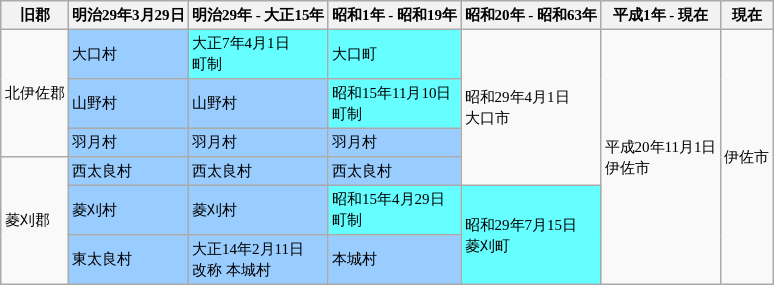<table class="wikitable" style="font-size:x-small">
<tr>
<th>旧郡</th>
<th>明治29年3月29日</th>
<th>明治29年 - 大正15年</th>
<th>昭和1年 - 昭和19年</th>
<th>昭和20年 - 昭和63年</th>
<th>平成1年 - 現在</th>
<th>現在</th>
</tr>
<tr>
<td rowspan="3">北伊佐郡</td>
<td style="background-color:#9cf;">大口村</td>
<td style="background-color:#6ff;">大正7年4月1日<br>町制</td>
<td style="background-color:#6ff;">大口町</td>
<td rowspan="4">昭和29年4月1日<br>大口市</td>
<td rowspan="6">平成20年11月1日<br>伊佐市</td>
<td rowspan="6">伊佐市</td>
</tr>
<tr>
<td style="background-color:#9cf;">山野村</td>
<td style="background-color:#9cf;">山野村</td>
<td style="background-color:#6ff;">昭和15年11月10日<br>町制</td>
</tr>
<tr>
<td style="background-color:#9cf;">羽月村</td>
<td style="background-color:#9cf;">羽月村</td>
<td style="background-color:#9cf;">羽月村</td>
</tr>
<tr>
<td rowspan="3">菱刈郡</td>
<td style="background-color:#9cf;">西太良村</td>
<td style="background-color:#9cf;">西太良村</td>
<td style="background-color:#9cf;">西太良村</td>
</tr>
<tr>
<td style="background-color:#9cf;">菱刈村</td>
<td style="background-color:#9cf;">菱刈村</td>
<td style="background-color:#6ff;">昭和15年4月29日<br>町制</td>
<td style="background-color:#6ff;" rowspan="2">昭和29年7月15日<br>菱刈町</td>
</tr>
<tr>
<td style="background-color:#9cf;">東太良村</td>
<td style="background-color:#9cf;">大正14年2月11日<br>改称 本城村</td>
<td style="background-color:#9cf;">本城村</td>
</tr>
</table>
